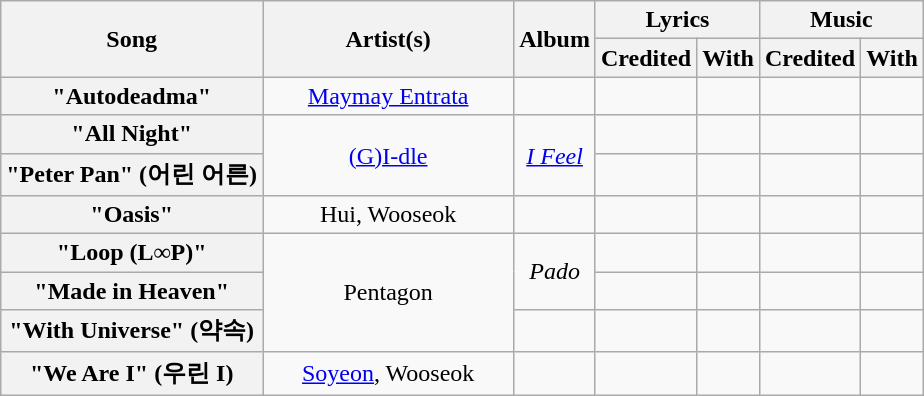<table class="wikitable plainrowheaders" style="text-align:center">
<tr>
<th rowspan="2">Song</th>
<th rowspan="2" style="width:10em;">Artist(s)</th>
<th rowspan="2">Album</th>
<th colspan="2">Lyrics</th>
<th colspan="2">Music</th>
</tr>
<tr>
<th>Credited</th>
<th>With</th>
<th>Credited</th>
<th>With</th>
</tr>
<tr>
<th scope="row">"Autodeadma"</th>
<td><a href='#'>Maymay Entrata</a> </td>
<td></td>
<td></td>
<td></td>
<td></td>
<td></td>
</tr>
<tr>
<th scope="row">"All Night"</th>
<td rowspan="2"><a href='#'>(G)I-dle</a></td>
<td rowspan="2"><em><a href='#'>I Feel</a></em></td>
<td></td>
<td></td>
<td></td>
<td></td>
</tr>
<tr>
<th scope="row">"Peter Pan" (어린 어른)</th>
<td></td>
<td></td>
<td></td>
<td></td>
</tr>
<tr>
<th scope="row">"Oasis"</th>
<td>Hui, Wooseok</td>
<td></td>
<td></td>
<td></td>
<td></td>
<td></td>
</tr>
<tr>
<th scope="row">"Loop (L∞P)"</th>
<td rowspan="3">Pentagon</td>
<td rowspan="2"><em>Pado</em></td>
<td></td>
<td></td>
<td></td>
<td></td>
</tr>
<tr>
<th scope="row">"Made in Heaven"</th>
<td></td>
<td></td>
<td></td>
<td></td>
</tr>
<tr>
<th scope="row">"With Universe" (약속)</th>
<td></td>
<td></td>
<td></td>
<td></td>
<td></td>
</tr>
<tr>
<th scope="row">"We Are I" (우린 I)</th>
<td><a href='#'>Soyeon</a>, Wooseok</td>
<td></td>
<td></td>
<td></td>
<td></td>
<td></td>
</tr>
</table>
